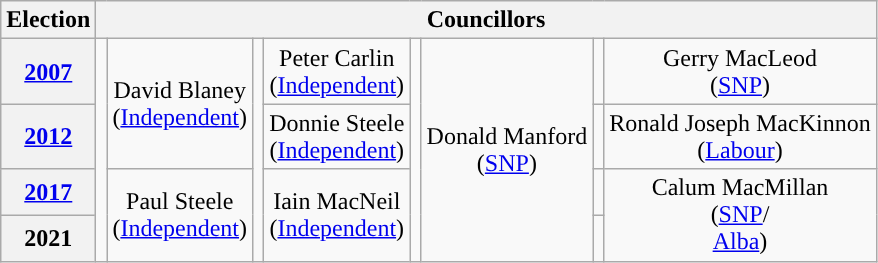<table class="wikitable" style="text-align:center">
<tr>
<th>Election</th>
<th colspan=8>Councillors</th>
</tr>
<tr>
<th><a href='#'>2007</a></th>
<td rowspan=4; style="background-color: "></td>
<td rowspan=2>David Blaney<br>(<a href='#'>Independent</a>)</td>
<td rowspan=4; style="background-color: "></td>
<td rowspan=1>Peter Carlin<br>(<a href='#'>Independent</a>)</td>
<td rowspan=4; style="background-color: "></td>
<td rowspan=4>Donald Manford<br>(<a href='#'>SNP</a>)</td>
<td rowspan=1; style="background-color: "></td>
<td rowspan=1>Gerry MacLeod<br>(<a href='#'>SNP</a>)</td>
</tr>
<tr>
<th><a href='#'>2012</a></th>
<td rowspan=1>Donnie Steele<br>(<a href='#'>Independent</a>)</td>
<td rowspan=1; style="background-color: "></td>
<td rowspan=1>Ronald Joseph MacKinnon<br>(<a href='#'>Labour</a>)</td>
</tr>
<tr>
<th><a href='#'>2017</a></th>
<td rowspan=2>Paul Steele<br>(<a href='#'>Independent</a>)</td>
<td rowspan=2>Iain MacNeil<br>(<a href='#'>Independent</a>)</td>
<td rowspan=1; style="background-color: "></td>
<td rowspan=2>Calum MacMillan<br>(<a href='#'>SNP</a>/<br><a href='#'>Alba</a>)</td>
</tr>
<tr>
<th>2021</th>
<td rowspan=1; style="background-color: "></td>
</tr>
</table>
